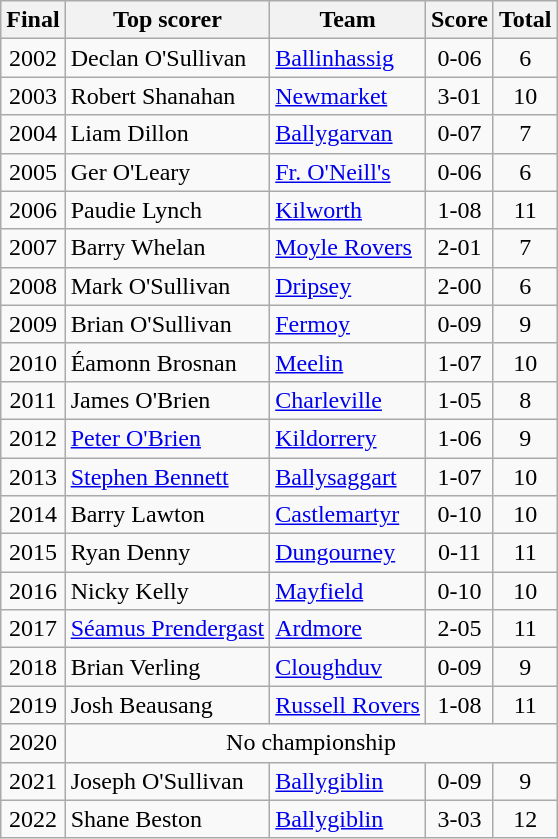<table class="wikitable" style="text-align:center;">
<tr>
<th>Final</th>
<th>Top scorer</th>
<th>Team</th>
<th>Score</th>
<th>Total</th>
</tr>
<tr>
<td>2002</td>
<td style="text-align:left;">Declan O'Sullivan</td>
<td style="text-align:left;"><a href='#'>Ballinhassig</a></td>
<td>0-06</td>
<td>6</td>
</tr>
<tr>
<td>2003</td>
<td style="text-align:left;">Robert Shanahan</td>
<td style="text-align:left;"><a href='#'>Newmarket</a></td>
<td>3-01</td>
<td>10</td>
</tr>
<tr>
<td>2004</td>
<td style="text-align:left;">Liam Dillon</td>
<td style="text-align:left;"><a href='#'>Ballygarvan</a></td>
<td>0-07</td>
<td>7</td>
</tr>
<tr>
<td>2005</td>
<td style="text-align:left;">Ger O'Leary</td>
<td style="text-align:left;"><a href='#'>Fr. O'Neill's</a></td>
<td>0-06</td>
<td>6</td>
</tr>
<tr>
<td>2006</td>
<td style="text-align:left;">Paudie Lynch</td>
<td style="text-align:left;"><a href='#'>Kilworth</a></td>
<td>1-08</td>
<td>11</td>
</tr>
<tr>
<td>2007</td>
<td style="text-align:left;">Barry Whelan</td>
<td style="text-align:left;"><a href='#'>Moyle Rovers</a></td>
<td>2-01</td>
<td>7</td>
</tr>
<tr>
<td>2008</td>
<td style="text-align:left;">Mark O'Sullivan</td>
<td style="text-align:left;"><a href='#'>Dripsey</a></td>
<td>2-00</td>
<td>6</td>
</tr>
<tr>
<td>2009</td>
<td style="text-align:left;">Brian O'Sullivan</td>
<td style="text-align:left;"><a href='#'>Fermoy</a></td>
<td>0-09</td>
<td>9</td>
</tr>
<tr>
<td>2010</td>
<td style="text-align:left;">Éamonn Brosnan</td>
<td style="text-align:left;"><a href='#'>Meelin</a></td>
<td>1-07</td>
<td>10</td>
</tr>
<tr>
<td>2011</td>
<td style="text-align:left;">James O'Brien</td>
<td style="text-align:left;"><a href='#'>Charleville</a></td>
<td>1-05</td>
<td>8</td>
</tr>
<tr>
<td>2012</td>
<td style="text-align:left;"><a href='#'>Peter O'Brien</a></td>
<td style="text-align:left;"><a href='#'>Kildorrery</a></td>
<td>1-06</td>
<td>9</td>
</tr>
<tr>
<td>2013</td>
<td style="text-align:left;"><a href='#'>Stephen Bennett</a></td>
<td style="text-align:left;"><a href='#'>Ballysaggart</a></td>
<td>1-07</td>
<td>10</td>
</tr>
<tr>
<td>2014</td>
<td style="text-align:left;">Barry Lawton</td>
<td style="text-align:left;"><a href='#'>Castlemartyr</a></td>
<td>0-10</td>
<td>10</td>
</tr>
<tr>
<td>2015</td>
<td style="text-align:left;">Ryan Denny</td>
<td style="text-align:left;"><a href='#'>Dungourney</a></td>
<td>0-11</td>
<td>11</td>
</tr>
<tr>
<td>2016</td>
<td style="text-align:left;">Nicky Kelly</td>
<td style="text-align:left;"><a href='#'>Mayfield</a></td>
<td>0-10</td>
<td>10</td>
</tr>
<tr>
<td>2017</td>
<td style="text-align:left;"><a href='#'>Séamus Prendergast</a></td>
<td style="text-align:left;"><a href='#'>Ardmore</a></td>
<td>2-05</td>
<td>11</td>
</tr>
<tr>
<td>2018</td>
<td style="text-align:left;">Brian Verling</td>
<td style="text-align:left;"><a href='#'>Cloughduv</a></td>
<td>0-09</td>
<td>9</td>
</tr>
<tr>
<td>2019</td>
<td style="text-align:left;">Josh Beausang</td>
<td style="text-align:left;"><a href='#'>Russell Rovers</a></td>
<td>1-08</td>
<td>11</td>
</tr>
<tr>
<td>2020</td>
<td colspan=4>No championship</td>
</tr>
<tr>
<td>2021</td>
<td style="text-align:left;">Joseph O'Sullivan</td>
<td style="text-align:left;"><a href='#'>Ballygiblin</a></td>
<td>0-09</td>
<td>9</td>
</tr>
<tr>
<td>2022</td>
<td style="text-align:left;">Shane Beston</td>
<td style="text-align:left;"><a href='#'>Ballygiblin</a></td>
<td>3-03</td>
<td>12</td>
</tr>
</table>
